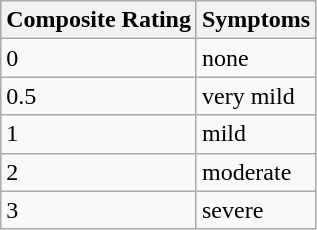<table class="wikitable">
<tr>
<th>Composite Rating</th>
<th>Symptoms</th>
</tr>
<tr>
<td>0</td>
<td>none</td>
</tr>
<tr>
<td>0.5</td>
<td>very mild</td>
</tr>
<tr>
<td>1</td>
<td>mild</td>
</tr>
<tr>
<td>2</td>
<td>moderate</td>
</tr>
<tr>
<td>3</td>
<td>severe</td>
</tr>
</table>
